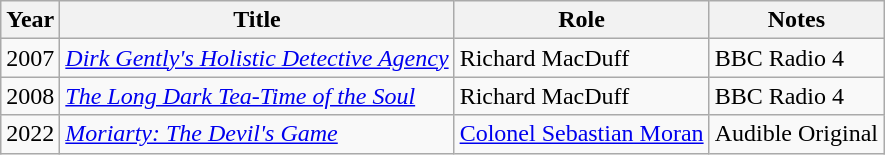<table class="wikitable sortable">
<tr>
<th>Year</th>
<th>Title</th>
<th>Role</th>
<th>Notes</th>
</tr>
<tr>
<td>2007</td>
<td><em><a href='#'>Dirk Gently's Holistic Detective Agency</a></em></td>
<td>Richard MacDuff</td>
<td>BBC Radio 4</td>
</tr>
<tr>
<td>2008</td>
<td><em><a href='#'>The Long Dark Tea-Time of the Soul</a></em></td>
<td>Richard MacDuff</td>
<td>BBC Radio 4</td>
</tr>
<tr>
<td>2022</td>
<td><em><a href='#'>Moriarty: The Devil's Game</a></em></td>
<td><a href='#'>Colonel Sebastian Moran</a></td>
<td>Audible Original</td>
</tr>
</table>
